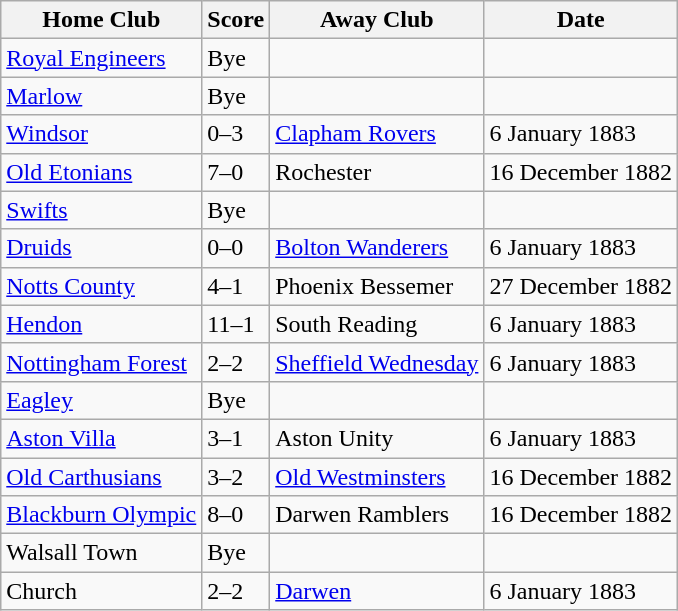<table class="wikitable">
<tr>
<th>Home Club</th>
<th>Score</th>
<th>Away Club</th>
<th>Date</th>
</tr>
<tr>
<td><a href='#'>Royal Engineers</a></td>
<td>Bye</td>
<td></td>
<td></td>
</tr>
<tr>
<td><a href='#'>Marlow</a></td>
<td>Bye</td>
<td></td>
<td></td>
</tr>
<tr>
<td><a href='#'>Windsor</a></td>
<td>0–3</td>
<td><a href='#'>Clapham Rovers</a></td>
<td>6 January 1883</td>
</tr>
<tr>
<td><a href='#'>Old Etonians</a></td>
<td>7–0</td>
<td>Rochester</td>
<td>16 December 1882</td>
</tr>
<tr>
<td><a href='#'>Swifts</a></td>
<td>Bye</td>
<td></td>
<td></td>
</tr>
<tr>
<td><a href='#'>Druids</a> </td>
<td>0–0</td>
<td><a href='#'>Bolton Wanderers</a></td>
<td>6 January 1883</td>
</tr>
<tr>
<td><a href='#'>Notts County</a></td>
<td>4–1</td>
<td>Phoenix Bessemer</td>
<td>27 December 1882</td>
</tr>
<tr>
<td><a href='#'>Hendon</a></td>
<td>11–1</td>
<td>South Reading</td>
<td>6 January 1883</td>
</tr>
<tr>
<td><a href='#'>Nottingham Forest</a></td>
<td>2–2</td>
<td><a href='#'>Sheffield Wednesday</a></td>
<td>6 January 1883</td>
</tr>
<tr>
<td><a href='#'>Eagley</a></td>
<td>Bye</td>
<td></td>
<td></td>
</tr>
<tr>
<td><a href='#'>Aston Villa</a></td>
<td>3–1</td>
<td>Aston Unity</td>
<td>6 January 1883</td>
</tr>
<tr>
<td><a href='#'>Old Carthusians</a></td>
<td>3–2</td>
<td><a href='#'>Old Westminsters</a></td>
<td>16 December 1882</td>
</tr>
<tr>
<td><a href='#'>Blackburn Olympic</a></td>
<td>8–0</td>
<td>Darwen Ramblers</td>
<td>16 December 1882</td>
</tr>
<tr>
<td>Walsall Town</td>
<td>Bye</td>
<td></td>
<td></td>
</tr>
<tr>
<td>Church</td>
<td>2–2</td>
<td><a href='#'>Darwen</a></td>
<td>6 January 1883</td>
</tr>
</table>
